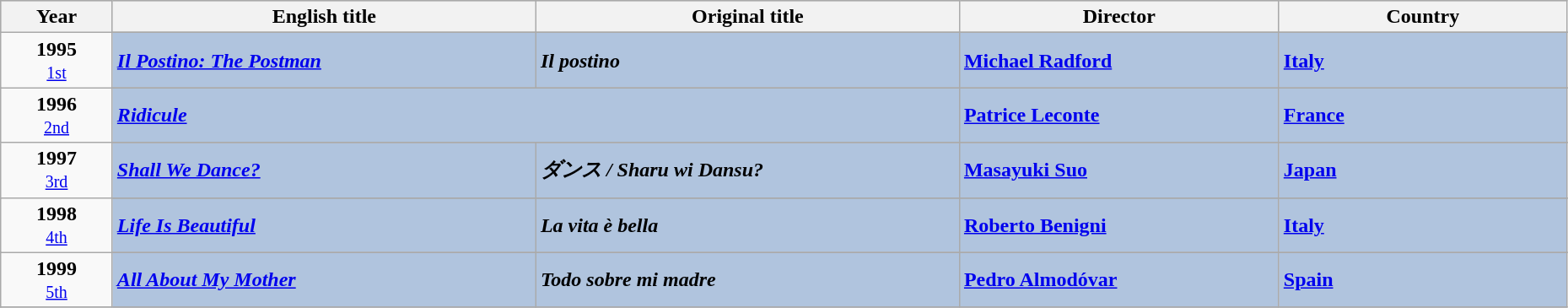<table class="wikitable" style="width:98%;">
<tr style="background:#bebebe;">
<th style="width:7%;">Year</th>
<th style="width:26.5%;">English title</th>
<th style="width:26.5%;">Original title</th>
<th style="width:20%;">Director</th>
<th style="width:18%;">Country</th>
</tr>
<tr>
<td rowspan=2 style="text-align:center"><strong>1995</strong><br><small><a href='#'>1st</a></small></td>
</tr>
<tr style="background:#B0C4DE;">
<td><strong><em><a href='#'>Il Postino: The Postman</a></em></strong></td>
<td><strong><em>Il postino</em></strong></td>
<td><strong><a href='#'>Michael Radford</a></strong></td>
<td><strong><a href='#'>Italy</a></strong></td>
</tr>
<tr>
<td rowspan=2 style="text-align:center"><strong>1996</strong><br><small><a href='#'>2nd</a></small></td>
</tr>
<tr style="background:#B0C4DE;">
<td colspan="2"><strong><em><a href='#'>Ridicule</a></em></strong></td>
<td><strong><a href='#'>Patrice Leconte</a></strong></td>
<td><strong><a href='#'>France</a></strong></td>
</tr>
<tr>
<td rowspan=2 style="text-align:center"><strong>1997</strong><br><small><a href='#'>3rd</a></small></td>
</tr>
<tr style="background:#B0C4DE;">
<td><strong><em><a href='#'>Shall We Dance?</a></em></strong></td>
<td><strong><em>ダンス<em> / </em>Sharu wi Dansu?</em></strong></td>
<td><strong><a href='#'>Masayuki Suo</a></strong></td>
<td><strong><a href='#'>Japan</a></strong></td>
</tr>
<tr>
<td rowspan=2 style="text-align:center"><strong>1998</strong><br><small><a href='#'>4th</a></small></td>
</tr>
<tr style="background:#B0C4DE;">
<td><strong><em><a href='#'>Life Is Beautiful</a></em></strong></td>
<td><strong><em>La vita è bella</em></strong></td>
<td><strong><a href='#'>Roberto Benigni</a></strong></td>
<td><strong><a href='#'>Italy</a></strong></td>
</tr>
<tr>
<td rowspan=2 style="text-align:center"><strong>1999</strong><br><small><a href='#'>5th</a></small></td>
</tr>
<tr style="background:#B0C4DE;">
<td><strong><em><a href='#'>All About My Mother</a></em></strong></td>
<td><strong><em>Todo sobre mi madre</em></strong></td>
<td><strong><a href='#'>Pedro Almodóvar</a></strong></td>
<td><strong><a href='#'>Spain</a></strong></td>
</tr>
<tr>
</tr>
</table>
